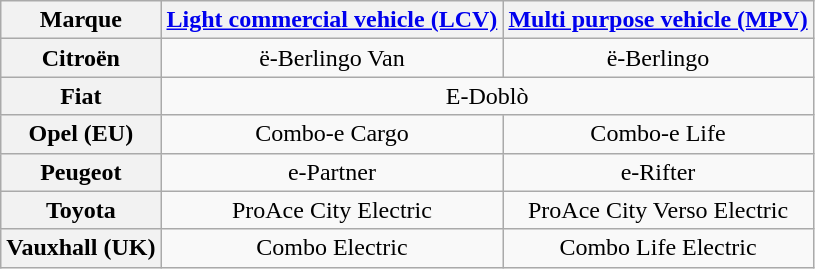<table class="wikitable sortable" style="font-size:100%;text-align:center;">
<tr>
<th>Marque</th>
<th><a href='#'>Light commercial vehicle (LCV)</a></th>
<th><a href='#'>Multi purpose vehicle (MPV)</a></th>
</tr>
<tr>
<th>Citroën</th>
<td>ë-Berlingo Van</td>
<td>ë-Berlingo</td>
</tr>
<tr>
<th>Fiat</th>
<td colspan=2>E-Doblò</td>
</tr>
<tr>
<th>Opel (EU)</th>
<td>Combo-e Cargo</td>
<td>Combo-e Life</td>
</tr>
<tr>
<th>Peugeot</th>
<td>e-Partner</td>
<td>e-Rifter</td>
</tr>
<tr>
<th>Toyota</th>
<td>ProAce City Electric</td>
<td>ProAce City Verso Electric</td>
</tr>
<tr>
<th>Vauxhall (UK)</th>
<td>Combo Electric</td>
<td>Combo Life Electric</td>
</tr>
</table>
